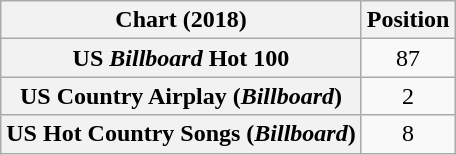<table class="wikitable sortable plainrowheaders" style="text-align:center">
<tr>
<th scope="col">Chart (2018)</th>
<th scope="col">Position</th>
</tr>
<tr>
<th scope="row">US <em>Billboard</em> Hot 100</th>
<td>87</td>
</tr>
<tr>
<th scope="row">US Country Airplay (<em>Billboard</em>)</th>
<td>2</td>
</tr>
<tr>
<th scope="row">US Hot Country Songs (<em>Billboard</em>)</th>
<td>8</td>
</tr>
</table>
